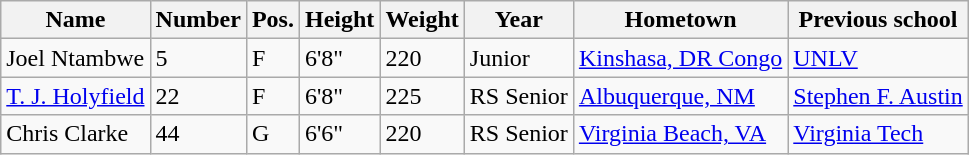<table class="wikitable sortable" border="1">
<tr>
<th>Name</th>
<th>Number</th>
<th>Pos.</th>
<th>Height</th>
<th>Weight</th>
<th>Year</th>
<th>Hometown</th>
<th class="unsortable">Previous school</th>
</tr>
<tr>
<td>Joel Ntambwe</td>
<td>5</td>
<td>F</td>
<td>6'8"</td>
<td>220</td>
<td>Junior</td>
<td><a href='#'>Kinshasa, DR Congo</a></td>
<td><a href='#'>UNLV</a></td>
</tr>
<tr>
<td><a href='#'>T. J. Holyfield</a></td>
<td>22</td>
<td>F</td>
<td>6'8"</td>
<td>225</td>
<td>RS Senior</td>
<td><a href='#'>Albuquerque, NM</a></td>
<td><a href='#'>Stephen F. Austin</a></td>
</tr>
<tr>
<td>Chris Clarke</td>
<td>44</td>
<td>G</td>
<td>6'6"</td>
<td>220</td>
<td>RS Senior</td>
<td><a href='#'>Virginia Beach, VA</a></td>
<td><a href='#'>Virginia Tech</a></td>
</tr>
</table>
